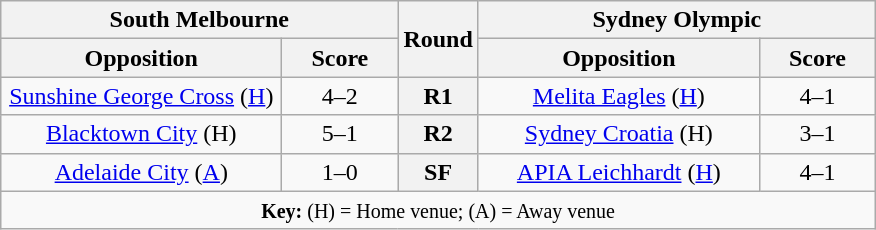<table class="wikitable plainrowheaders" style="text-align:center;margin:0">
<tr>
<th colspan="2">South Melbourne</th>
<th rowspan="2" style="width:25px">Round</th>
<th colspan="2">Sydney Olympic</th>
</tr>
<tr>
<th scope="col" style="width:180px">Opposition</th>
<th scope="col" style="width:70px">Score</th>
<th scope="col" style="width:180px">Opposition</th>
<th scope="col" style="width:70px">Score</th>
</tr>
<tr>
<td><a href='#'>Sunshine George Cross</a> (<a href='#'>H</a>)</td>
<td>4–2</td>
<th scope=row style="text-align:center">R1</th>
<td><a href='#'>Melita Eagles</a> (<a href='#'>H</a>)</td>
<td>4–1</td>
</tr>
<tr>
<td><a href='#'>Blacktown City</a> (H)</td>
<td>5–1</td>
<th scope=row style="text-align:center">R2</th>
<td><a href='#'>Sydney Croatia</a> (H)</td>
<td>3–1</td>
</tr>
<tr>
<td><a href='#'>Adelaide City</a> (<a href='#'>A</a>)</td>
<td>1–0</td>
<th scope=row style="text-align:center">SF</th>
<td><a href='#'>APIA Leichhardt</a> (<a href='#'>H</a>)</td>
<td>4–1</td>
</tr>
<tr>
<td colspan="5"><small><strong>Key:</strong> (H) = Home venue; (A) = Away venue</small></td>
</tr>
</table>
